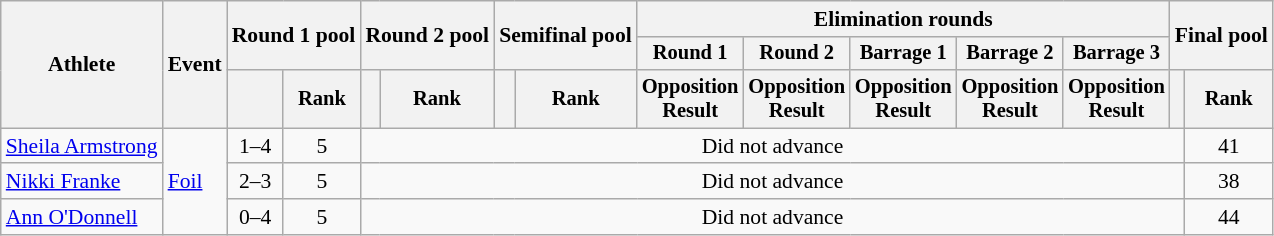<table class=wikitable style=font-size:90%;text-align:center>
<tr>
<th rowspan=3>Athlete</th>
<th rowspan=3>Event</th>
<th colspan=2 rowspan=2>Round 1 pool</th>
<th colspan=2 rowspan=2>Round 2 pool</th>
<th colspan=2 rowspan=2>Semifinal pool</th>
<th colspan=5>Elimination rounds</th>
<th colspan=2 rowspan=2>Final pool</th>
</tr>
<tr style=font-size:95%>
<th>Round 1</th>
<th>Round 2</th>
<th>Barrage 1</th>
<th>Barrage 2</th>
<th>Barrage 3</th>
</tr>
<tr style=font-size:95%>
<th></th>
<th>Rank</th>
<th></th>
<th>Rank</th>
<th></th>
<th>Rank</th>
<th>Opposition<br>Result</th>
<th>Opposition<br>Result</th>
<th>Opposition<br>Result</th>
<th>Opposition<br>Result</th>
<th>Opposition<br>Result</th>
<th></th>
<th>Rank</th>
</tr>
<tr>
<td align=left><a href='#'>Sheila Armstrong</a></td>
<td align=left rowspan=3><a href='#'>Foil</a></td>
<td>1–4</td>
<td>5</td>
<td colspan=10>Did not advance</td>
<td>41</td>
</tr>
<tr>
<td align=left><a href='#'>Nikki Franke</a></td>
<td>2–3</td>
<td>5</td>
<td colspan=10>Did not advance</td>
<td>38</td>
</tr>
<tr>
<td align=left><a href='#'>Ann O'Donnell</a></td>
<td>0–4</td>
<td>5</td>
<td colspan=10>Did not advance</td>
<td>44</td>
</tr>
</table>
